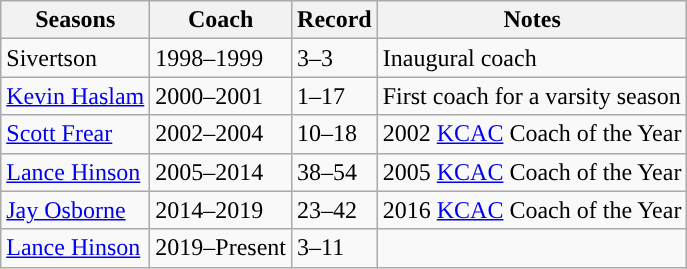<table class="wikitable" border="1">
<tr>
<th>Seasons</th>
<th>Coach</th>
<th>Record</th>
<th>Notes</th>
</tr>
<tr>
<td>Sivertson</td>
<td>1998–1999</td>
<td>3–3</td>
<td>Inaugural coach</td>
</tr>
<tr>
<td><a href='#'>Kevin Haslam</a></td>
<td>2000–2001</td>
<td>1–17</td>
<td>First coach for a varsity season</td>
</tr>
<tr>
<td><a href='#'>Scott Frear</a></td>
<td>2002–2004</td>
<td>10–18</td>
<td>2002 <a href='#'>KCAC</a> Coach of the Year</td>
</tr>
<tr>
<td><a href='#'>Lance Hinson</a></td>
<td>2005–2014</td>
<td>38–54</td>
<td>2005 <a href='#'>KCAC</a> Coach of the Year</td>
</tr>
<tr>
<td><a href='#'>Jay Osborne</a></td>
<td>2014–2019</td>
<td>23–42</td>
<td>2016 <a href='#'>KCAC</a> Coach of the Year</td>
</tr>
<tr>
<td><a href='#'>Lance Hinson</a></td>
<td>2019–Present</td>
<td>3–11</td>
<td></td>
</tr>
</table>
